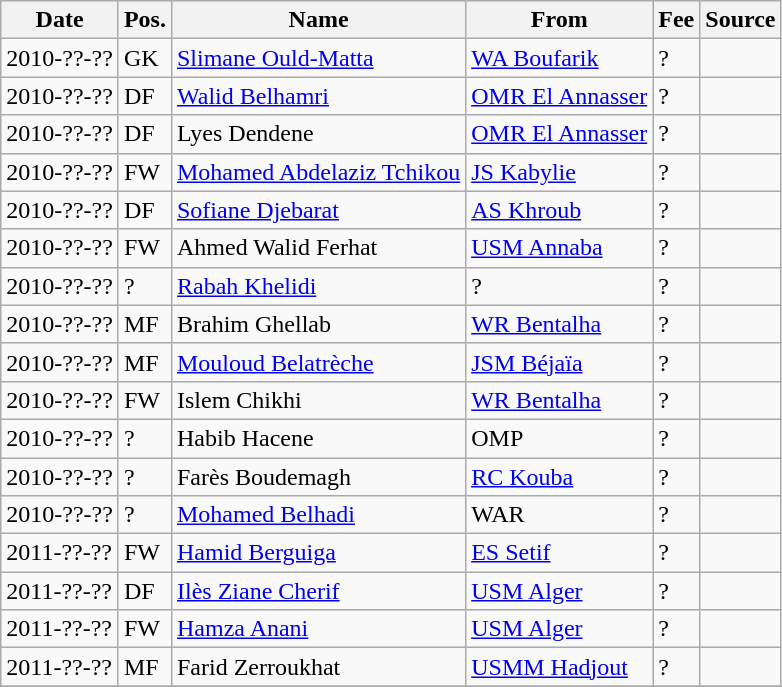<table class="wikitable">
<tr>
<th>Date</th>
<th>Pos.</th>
<th>Name</th>
<th>From</th>
<th>Fee</th>
<th>Source</th>
</tr>
<tr>
<td>2010-??-??</td>
<td>GK</td>
<td> <a href='#'>Slimane Ould-Matta</a></td>
<td><a href='#'>WA Boufarik</a></td>
<td>?</td>
<td></td>
</tr>
<tr>
<td>2010-??-??</td>
<td>DF</td>
<td> <a href='#'>Walid Belhamri</a></td>
<td><a href='#'>OMR El Annasser</a></td>
<td>?</td>
<td></td>
</tr>
<tr>
<td>2010-??-??</td>
<td>DF</td>
<td> Lyes Dendene</td>
<td><a href='#'>OMR El Annasser</a></td>
<td>?</td>
<td></td>
</tr>
<tr>
<td>2010-??-??</td>
<td>FW</td>
<td> <a href='#'>Mohamed Abdelaziz Tchikou</a></td>
<td><a href='#'>JS Kabylie</a></td>
<td>?</td>
<td></td>
</tr>
<tr>
<td>2010-??-??</td>
<td>DF</td>
<td> <a href='#'>Sofiane Djebarat</a></td>
<td><a href='#'>AS Khroub</a></td>
<td>?</td>
<td></td>
</tr>
<tr>
<td>2010-??-??</td>
<td>FW</td>
<td> Ahmed Walid Ferhat</td>
<td><a href='#'>USM Annaba</a></td>
<td>?</td>
<td></td>
</tr>
<tr>
<td>2010-??-??</td>
<td>?</td>
<td> <a href='#'>Rabah Khelidi</a></td>
<td>?</td>
<td>?</td>
<td></td>
</tr>
<tr>
<td>2010-??-??</td>
<td>MF</td>
<td> Brahim Ghellab</td>
<td><a href='#'>WR Bentalha</a></td>
<td>?</td>
<td></td>
</tr>
<tr>
<td>2010-??-??</td>
<td>MF</td>
<td> <a href='#'>Mouloud Belatrèche</a></td>
<td><a href='#'>JSM Béjaïa</a></td>
<td>?</td>
<td></td>
</tr>
<tr>
<td>2010-??-??</td>
<td>FW</td>
<td> Islem Chikhi</td>
<td><a href='#'>WR Bentalha</a></td>
<td>?</td>
<td></td>
</tr>
<tr>
<td>2010-??-??</td>
<td>?</td>
<td> Habib Hacene</td>
<td>OMP</td>
<td>?</td>
<td></td>
</tr>
<tr>
<td>2010-??-??</td>
<td>?</td>
<td> Farès Boudemagh</td>
<td><a href='#'>RC Kouba</a></td>
<td>?</td>
<td></td>
</tr>
<tr>
<td>2010-??-??</td>
<td>?</td>
<td> <a href='#'>Mohamed Belhadi</a></td>
<td>WAR</td>
<td>?</td>
<td></td>
</tr>
<tr>
<td>2011-??-??</td>
<td>FW</td>
<td> <a href='#'>Hamid Berguiga</a></td>
<td><a href='#'>ES Setif</a></td>
<td>?</td>
<td></td>
</tr>
<tr>
<td>2011-??-??</td>
<td>DF</td>
<td> <a href='#'>Ilès Ziane Cherif</a></td>
<td><a href='#'>USM Alger</a></td>
<td>?</td>
<td></td>
</tr>
<tr>
<td>2011-??-??</td>
<td>FW</td>
<td> <a href='#'>Hamza Anani</a></td>
<td><a href='#'>USM Alger</a></td>
<td>?</td>
<td></td>
</tr>
<tr>
<td>2011-??-??</td>
<td>MF</td>
<td> Farid Zerroukhat</td>
<td><a href='#'>USMM Hadjout</a></td>
<td>?</td>
<td></td>
</tr>
<tr>
</tr>
</table>
